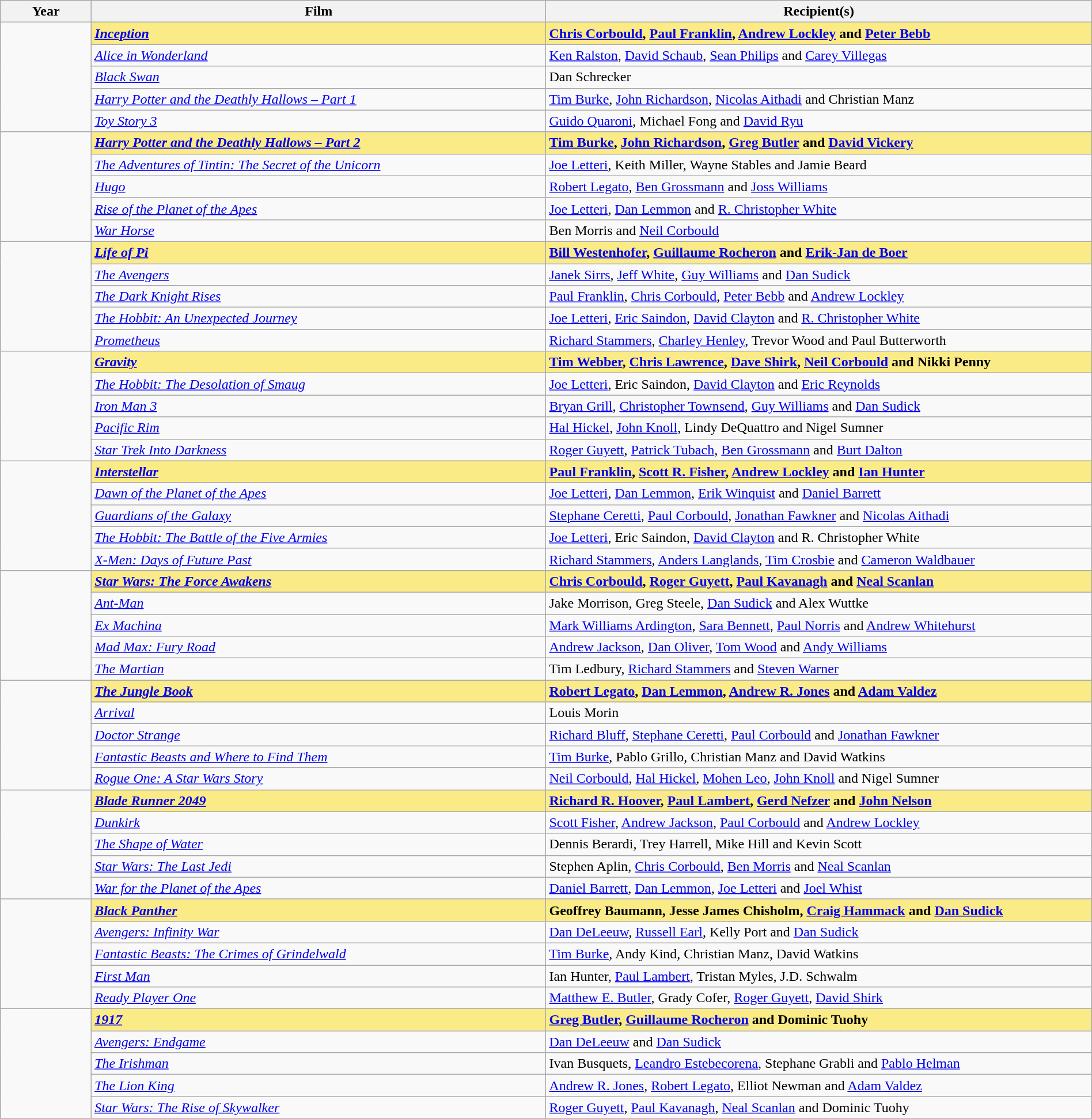<table class="wikitable" style="width:100%;" cellpadding="5">
<tr>
<th style="width:5%;">Year</th>
<th style="width:25%;">Film</th>
<th style="width:30%;">Recipient(s)</th>
</tr>
<tr>
<td rowspan="5"></td>
<td style="background:#FAEB86"><strong><em><a href='#'>Inception</a></em></strong></td>
<td style="background:#FAEB86"><strong><a href='#'>Chris Corbould</a>, <a href='#'>Paul Franklin</a>, <a href='#'>Andrew Lockley</a> and <a href='#'>Peter Bebb</a></strong></td>
</tr>
<tr>
<td><em><a href='#'>Alice in Wonderland</a></em></td>
<td><a href='#'>Ken Ralston</a>, <a href='#'>David Schaub</a>, <a href='#'>Sean Philips</a> and <a href='#'>Carey Villegas</a></td>
</tr>
<tr>
<td><em><a href='#'>Black Swan</a></em></td>
<td>Dan Schrecker</td>
</tr>
<tr>
<td><em><a href='#'>Harry Potter and the Deathly Hallows – Part 1</a></em></td>
<td><a href='#'>Tim Burke</a>, <a href='#'>John Richardson</a>, <a href='#'>Nicolas Aithadi</a> and Christian Manz</td>
</tr>
<tr>
<td><em><a href='#'>Toy Story 3</a></em></td>
<td><a href='#'>Guido Quaroni</a>, Michael Fong and <a href='#'>David Ryu</a></td>
</tr>
<tr>
<td rowspan="5"></td>
<td style="background:#FAEB86"><strong><em><a href='#'>Harry Potter and the Deathly Hallows – Part 2</a></em></strong></td>
<td style="background:#FAEB86"><strong><a href='#'>Tim Burke</a>, <a href='#'>John Richardson</a>, <a href='#'>Greg Butler</a> and <a href='#'>David Vickery</a></strong></td>
</tr>
<tr>
<td><em><a href='#'>The Adventures of Tintin: The Secret of the Unicorn</a></em></td>
<td><a href='#'>Joe Letteri</a>, Keith Miller, Wayne Stables and Jamie Beard</td>
</tr>
<tr>
<td><em><a href='#'>Hugo</a></em></td>
<td><a href='#'>Robert Legato</a>, <a href='#'>Ben Grossmann</a> and <a href='#'>Joss Williams</a></td>
</tr>
<tr>
<td><em><a href='#'>Rise of the Planet of the Apes</a></em></td>
<td><a href='#'>Joe Letteri</a>, <a href='#'>Dan Lemmon</a> and <a href='#'>R. Christopher White</a></td>
</tr>
<tr>
<td><em><a href='#'>War Horse</a></em></td>
<td>Ben Morris and <a href='#'>Neil Corbould</a></td>
</tr>
<tr>
<td rowspan="5"></td>
<td style="background:#FAEB86"><strong><em><a href='#'>Life of Pi</a></em></strong></td>
<td style="background:#FAEB86"><strong><a href='#'>Bill Westenhofer</a>, <a href='#'>Guillaume Rocheron</a> and <a href='#'>Erik-Jan de Boer</a></strong></td>
</tr>
<tr>
<td><em><a href='#'>The Avengers</a></em></td>
<td><a href='#'>Janek Sirrs</a>, <a href='#'>Jeff White</a>, <a href='#'>Guy Williams</a> and <a href='#'>Dan Sudick</a></td>
</tr>
<tr>
<td><em><a href='#'>The Dark Knight Rises</a></em></td>
<td><a href='#'>Paul Franklin</a>, <a href='#'>Chris Corbould</a>, <a href='#'>Peter Bebb</a> and <a href='#'>Andrew Lockley</a></td>
</tr>
<tr>
<td><em><a href='#'>The Hobbit: An Unexpected Journey</a></em></td>
<td><a href='#'>Joe Letteri</a>, <a href='#'>Eric Saindon</a>, <a href='#'>David Clayton</a> and <a href='#'>R. Christopher White</a></td>
</tr>
<tr>
<td><em><a href='#'>Prometheus</a></em></td>
<td><a href='#'>Richard Stammers</a>, <a href='#'>Charley Henley</a>, Trevor Wood and Paul Butterworth</td>
</tr>
<tr>
<td rowspan="5"></td>
<td style="background:#FAEB86"><strong><em><a href='#'>Gravity</a></em></strong></td>
<td style="background:#FAEB86"><strong><a href='#'>Tim Webber</a>, <a href='#'>Chris Lawrence</a>, <a href='#'>Dave Shirk</a>, <a href='#'>Neil Corbould</a> and Nikki Penny</strong></td>
</tr>
<tr>
<td><em><a href='#'>The Hobbit: The Desolation of Smaug</a></em></td>
<td><a href='#'>Joe Letteri</a>, Eric Saindon, <a href='#'>David Clayton</a> and <a href='#'>Eric Reynolds</a></td>
</tr>
<tr>
<td><em><a href='#'>Iron Man 3</a></em></td>
<td><a href='#'>Bryan Grill</a>, <a href='#'>Christopher Townsend</a>, <a href='#'>Guy Williams</a> and <a href='#'>Dan Sudick</a></td>
</tr>
<tr>
<td><em><a href='#'>Pacific Rim</a></em></td>
<td><a href='#'>Hal Hickel</a>, <a href='#'>John Knoll</a>, Lindy DeQuattro and Nigel Sumner</td>
</tr>
<tr>
<td><em><a href='#'>Star Trek Into Darkness</a></em></td>
<td><a href='#'>Roger Guyett</a>, <a href='#'>Patrick Tubach</a>, <a href='#'>Ben Grossmann</a> and <a href='#'>Burt Dalton</a></td>
</tr>
<tr>
<td rowspan="5"></td>
<td style="background:#FAEB86"><strong><em><a href='#'>Interstellar</a></em></strong></td>
<td style="background:#FAEB86"><strong><a href='#'>Paul Franklin</a>, <a href='#'>Scott R. Fisher</a>, <a href='#'>Andrew Lockley</a> and <a href='#'>Ian Hunter</a></strong></td>
</tr>
<tr>
<td><em><a href='#'>Dawn of the Planet of the Apes</a></em></td>
<td><a href='#'>Joe Letteri</a>, <a href='#'>Dan Lemmon</a>, <a href='#'>Erik Winquist</a> and <a href='#'>Daniel Barrett</a></td>
</tr>
<tr>
<td><em><a href='#'>Guardians of the Galaxy</a></em></td>
<td><a href='#'>Stephane Ceretti</a>, <a href='#'>Paul Corbould</a>, <a href='#'>Jonathan Fawkner</a> and <a href='#'>Nicolas Aithadi</a></td>
</tr>
<tr>
<td><em><a href='#'>The Hobbit: The Battle of the Five Armies</a></em></td>
<td><a href='#'>Joe Letteri</a>, Eric Saindon, <a href='#'>David Clayton</a> and R. Christopher White</td>
</tr>
<tr>
<td><em><a href='#'>X-Men: Days of Future Past</a></em></td>
<td><a href='#'>Richard Stammers</a>, <a href='#'>Anders Langlands</a>, <a href='#'>Tim Crosbie</a> and <a href='#'>Cameron Waldbauer</a></td>
</tr>
<tr>
<td rowspan="5"></td>
<td style="background:#FAEB86"><strong><em><a href='#'>Star Wars: The Force Awakens</a></em></strong></td>
<td style="background:#FAEB86"><strong><a href='#'>Chris Corbould</a>, <a href='#'>Roger Guyett</a>, <a href='#'>Paul Kavanagh</a> and <a href='#'>Neal Scanlan</a></strong></td>
</tr>
<tr>
<td><em><a href='#'>Ant-Man</a></em></td>
<td>Jake Morrison, Greg Steele, <a href='#'>Dan Sudick</a> and Alex Wuttke</td>
</tr>
<tr>
<td><em><a href='#'>Ex Machina</a></em></td>
<td><a href='#'>Mark Williams Ardington</a>, <a href='#'>Sara Bennett</a>, <a href='#'>Paul Norris</a> and <a href='#'>Andrew Whitehurst</a></td>
</tr>
<tr>
<td><em><a href='#'>Mad Max: Fury Road</a></em></td>
<td><a href='#'>Andrew Jackson</a>, <a href='#'>Dan Oliver</a>, <a href='#'>Tom Wood</a> and <a href='#'>Andy Williams</a></td>
</tr>
<tr>
<td><em><a href='#'>The Martian</a></em></td>
<td>Tim Ledbury, <a href='#'>Richard Stammers</a> and <a href='#'>Steven Warner</a></td>
</tr>
<tr>
<td rowspan="5"></td>
<td style="background:#FAEB86"><strong><em><a href='#'>The Jungle Book</a></em></strong></td>
<td style="background:#FAEB86"><strong><a href='#'>Robert Legato</a>, <a href='#'>Dan Lemmon</a>, <a href='#'>Andrew R. Jones</a> and <a href='#'>Adam Valdez</a></strong></td>
</tr>
<tr>
<td><em><a href='#'>Arrival</a></em></td>
<td>Louis Morin</td>
</tr>
<tr>
<td><em><a href='#'>Doctor Strange</a></em></td>
<td><a href='#'>Richard Bluff</a>, <a href='#'>Stephane Ceretti</a>, <a href='#'>Paul Corbould</a> and <a href='#'>Jonathan Fawkner</a></td>
</tr>
<tr>
<td><em><a href='#'>Fantastic Beasts and Where to Find Them</a></em></td>
<td><a href='#'>Tim Burke</a>, Pablo Grillo, Christian Manz and David Watkins</td>
</tr>
<tr>
<td><em><a href='#'>Rogue One: A Star Wars Story</a></em></td>
<td><a href='#'>Neil Corbould</a>, <a href='#'>Hal Hickel</a>, <a href='#'>Mohen Leo</a>, <a href='#'>John Knoll</a> and Nigel Sumner</td>
</tr>
<tr>
<td rowspan="5"></td>
<td style="background:#FAEB86"><strong><em><a href='#'>Blade Runner 2049</a></em></strong></td>
<td style="background:#FAEB86"><strong><a href='#'>Richard R. Hoover</a>, <a href='#'>Paul Lambert</a>, <a href='#'>Gerd Nefzer</a> and <a href='#'>John Nelson</a></strong></td>
</tr>
<tr>
<td><em><a href='#'>Dunkirk</a></em></td>
<td><a href='#'>Scott Fisher</a>, <a href='#'>Andrew Jackson</a>, <a href='#'>Paul Corbould</a> and <a href='#'>Andrew Lockley</a></td>
</tr>
<tr>
<td><em><a href='#'>The Shape of Water</a></em></td>
<td>Dennis Berardi, Trey Harrell, Mike Hill and Kevin Scott</td>
</tr>
<tr>
<td><em><a href='#'>Star Wars: The Last Jedi</a></em></td>
<td>Stephen Aplin, <a href='#'>Chris Corbould</a>, <a href='#'>Ben Morris</a> and <a href='#'>Neal Scanlan</a></td>
</tr>
<tr>
<td><em><a href='#'>War for the Planet of the Apes</a></em></td>
<td><a href='#'>Daniel Barrett</a>, <a href='#'>Dan Lemmon</a>, <a href='#'>Joe Letteri</a> and <a href='#'>Joel Whist</a></td>
</tr>
<tr>
<td rowspan="5"></td>
<td style="background:#FAEB86"><strong><em><a href='#'>Black Panther</a></em></strong></td>
<td style="background:#FAEB86"><strong>Geoffrey Baumann, Jesse James Chisholm, <a href='#'>Craig Hammack</a> and <a href='#'>Dan Sudick</a></strong></td>
</tr>
<tr>
<td><em><a href='#'>Avengers: Infinity War</a></em></td>
<td><a href='#'>Dan DeLeeuw</a>, <a href='#'>Russell Earl</a>, Kelly Port and <a href='#'>Dan Sudick</a></td>
</tr>
<tr>
<td><em><a href='#'>Fantastic Beasts: The Crimes of Grindelwald</a></em></td>
<td><a href='#'>Tim Burke</a>, Andy Kind, Christian Manz, David Watkins</td>
</tr>
<tr>
<td><em><a href='#'>First Man</a></em></td>
<td>Ian Hunter, <a href='#'>Paul Lambert</a>, Tristan Myles, J.D. Schwalm</td>
</tr>
<tr>
<td><em><a href='#'>Ready Player One</a></em></td>
<td><a href='#'>Matthew E. Butler</a>, Grady Cofer, <a href='#'>Roger Guyett</a>, <a href='#'>David Shirk</a></td>
</tr>
<tr>
<td rowspan="5"></td>
<td style="background:#FAEB86"><strong><em><a href='#'>1917</a></em></strong></td>
<td style="background:#FAEB86"><strong><a href='#'>Greg Butler</a>, <a href='#'>Guillaume Rocheron</a> and Dominic Tuohy</strong></td>
</tr>
<tr>
<td><em><a href='#'>Avengers: Endgame</a></em></td>
<td><a href='#'>Dan DeLeeuw</a> and <a href='#'>Dan Sudick</a></td>
</tr>
<tr>
<td><em><a href='#'>The Irishman</a></em></td>
<td>Ivan Busquets, <a href='#'>Leandro Estebecorena</a>, Stephane Grabli and <a href='#'>Pablo Helman</a></td>
</tr>
<tr>
<td><em><a href='#'>The Lion King</a></em></td>
<td><a href='#'>Andrew R. Jones</a>, <a href='#'>Robert Legato</a>, Elliot Newman and <a href='#'>Adam Valdez</a></td>
</tr>
<tr>
<td><em><a href='#'>Star Wars: The Rise of Skywalker</a></em></td>
<td><a href='#'>Roger Guyett</a>, <a href='#'>Paul Kavanagh</a>, <a href='#'>Neal Scanlan</a> and Dominic Tuohy</td>
</tr>
</table>
